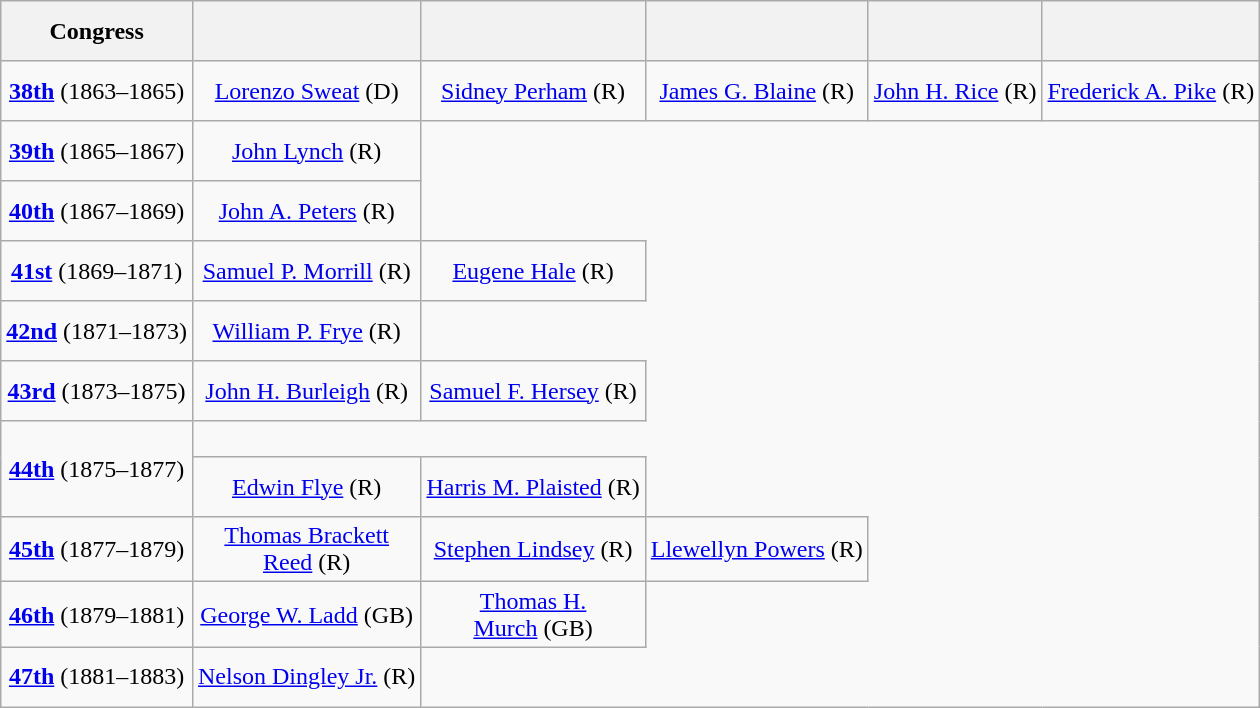<table class=wikitable style="text-align:center">
<tr style="height:2.5em">
<th>Congress</th>
<th></th>
<th></th>
<th></th>
<th></th>
<th></th>
</tr>
<tr style="height:2.5em">
<td><strong><a href='#'>38th</a></strong> (1863–1865)</td>
<td><a href='#'>Lorenzo Sweat</a> (D)</td>
<td><a href='#'>Sidney Perham</a> (R)</td>
<td><a href='#'>James G. Blaine</a> (R)</td>
<td><a href='#'>John H. Rice</a> (R)</td>
<td><a href='#'>Frederick A. Pike</a> (R)</td>
</tr>
<tr style="height:2.5em">
<td><strong><a href='#'>39th</a></strong> (1865–1867)</td>
<td><a href='#'>John Lynch</a> (R)</td>
</tr>
<tr style="height:2.5em">
<td><strong><a href='#'>40th</a></strong> (1867–1869)</td>
<td><a href='#'>John A. Peters</a> (R)</td>
</tr>
<tr style="height:2.5em">
<td><strong><a href='#'>41st</a></strong> (1869–1871)</td>
<td><a href='#'>Samuel P. Morrill</a> (R)</td>
<td><a href='#'>Eugene Hale</a> (R)</td>
</tr>
<tr style="height:2.5em">
<td><strong><a href='#'>42nd</a></strong> (1871–1873)</td>
<td><a href='#'>William P. Frye</a> (R)</td>
</tr>
<tr style="height:2.5em">
<td><strong><a href='#'>43rd</a></strong> (1873–1875)</td>
<td><a href='#'>John H. Burleigh</a> (R)</td>
<td><a href='#'>Samuel F. Hersey</a> (R)</td>
</tr>
<tr style="height:1.5em">
<td rowspan=2><strong><a href='#'>44th</a></strong> (1875–1877)</td>
</tr>
<tr style="height:2.5em">
<td><a href='#'>Edwin Flye</a> (R)</td>
<td><a href='#'>Harris M. Plaisted</a> (R)</td>
</tr>
<tr style="height:2.5em">
<td><strong><a href='#'>45th</a></strong> (1877–1879)</td>
<td><a href='#'>Thomas Brackett<br>Reed</a> (R)</td>
<td><a href='#'>Stephen Lindsey</a> (R)</td>
<td><a href='#'>Llewellyn Powers</a> (R)</td>
</tr>
<tr style="height:2.5em">
<td><strong><a href='#'>46th</a></strong> (1879–1881)</td>
<td><a href='#'>George W. Ladd</a> (GB)</td>
<td><a href='#'>Thomas H.<br>Murch</a> (GB)</td>
</tr>
<tr style="height:2.5em">
<td><strong><a href='#'>47th</a></strong> (1881–1883)</td>
<td><a href='#'>Nelson Dingley Jr.</a> (R)</td>
</tr>
</table>
